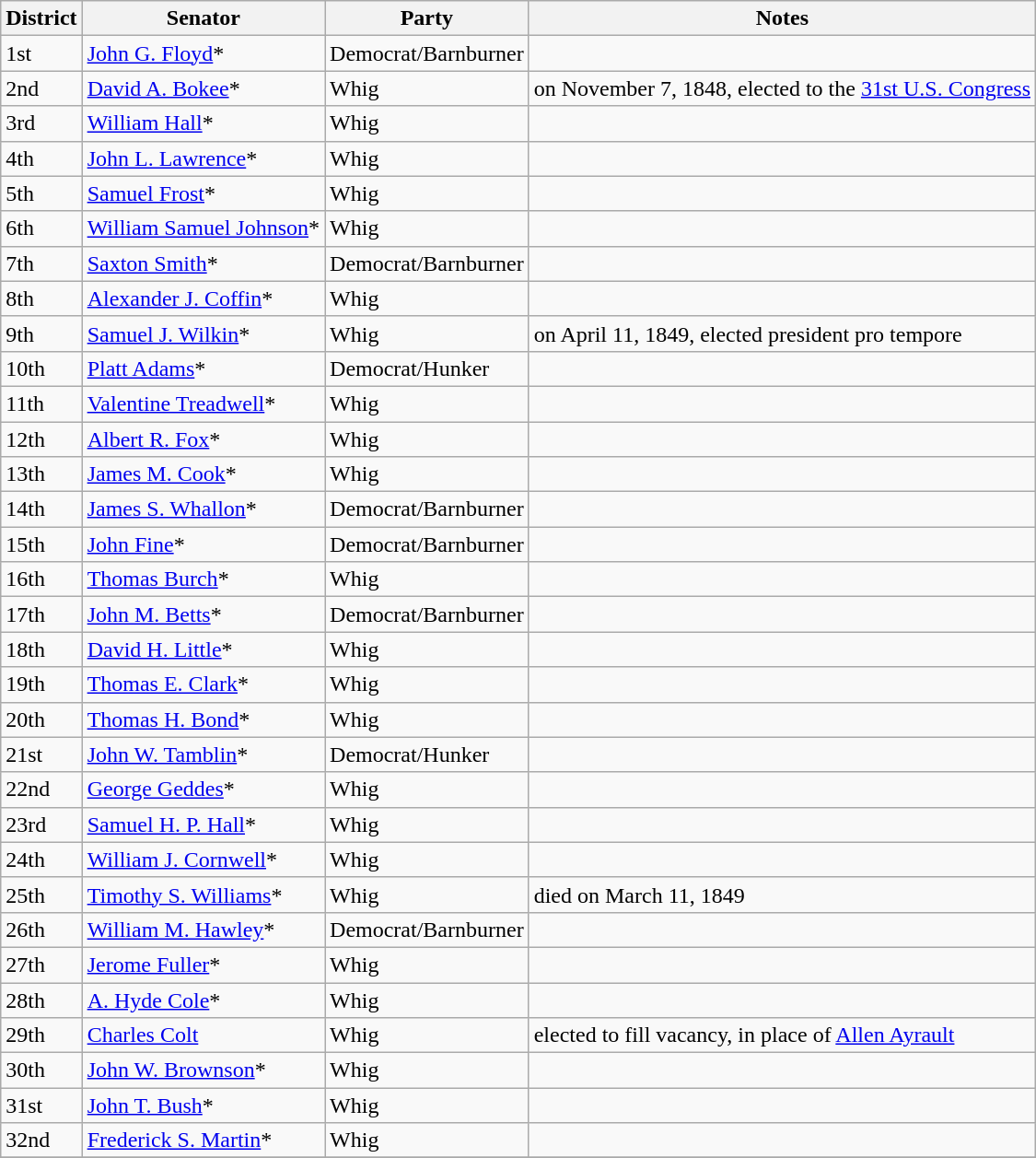<table class=wikitable>
<tr>
<th>District</th>
<th>Senator</th>
<th>Party</th>
<th>Notes</th>
</tr>
<tr>
<td>1st</td>
<td><a href='#'>John G. Floyd</a>*</td>
<td>Democrat/Barnburner</td>
<td></td>
</tr>
<tr>
<td>2nd</td>
<td><a href='#'>David A. Bokee</a>*</td>
<td>Whig</td>
<td>on November 7, 1848, elected to the <a href='#'>31st U.S. Congress</a></td>
</tr>
<tr>
<td>3rd</td>
<td><a href='#'>William Hall</a>*</td>
<td>Whig</td>
<td></td>
</tr>
<tr>
<td>4th</td>
<td><a href='#'>John L. Lawrence</a>*</td>
<td>Whig</td>
<td></td>
</tr>
<tr>
<td>5th</td>
<td><a href='#'>Samuel Frost</a>*</td>
<td>Whig</td>
<td></td>
</tr>
<tr>
<td>6th</td>
<td><a href='#'>William Samuel Johnson</a>*</td>
<td>Whig</td>
<td></td>
</tr>
<tr>
<td>7th</td>
<td><a href='#'>Saxton Smith</a>*</td>
<td>Democrat/Barnburner</td>
<td></td>
</tr>
<tr>
<td>8th</td>
<td><a href='#'>Alexander J. Coffin</a>*</td>
<td>Whig</td>
<td></td>
</tr>
<tr>
<td>9th</td>
<td><a href='#'>Samuel J. Wilkin</a>*</td>
<td>Whig</td>
<td>on April 11, 1849, elected president pro tempore</td>
</tr>
<tr>
<td>10th</td>
<td><a href='#'>Platt Adams</a>*</td>
<td>Democrat/Hunker</td>
<td></td>
</tr>
<tr>
<td>11th</td>
<td><a href='#'>Valentine Treadwell</a>*</td>
<td>Whig</td>
<td></td>
</tr>
<tr>
<td>12th</td>
<td><a href='#'>Albert R. Fox</a>*</td>
<td>Whig</td>
<td></td>
</tr>
<tr>
<td>13th</td>
<td><a href='#'>James M. Cook</a>*</td>
<td>Whig</td>
<td></td>
</tr>
<tr>
<td>14th</td>
<td><a href='#'>James S. Whallon</a>*</td>
<td>Democrat/Barnburner</td>
<td></td>
</tr>
<tr>
<td>15th</td>
<td><a href='#'>John Fine</a>*</td>
<td>Democrat/Barnburner</td>
<td></td>
</tr>
<tr>
<td>16th</td>
<td><a href='#'>Thomas Burch</a>*</td>
<td>Whig</td>
<td></td>
</tr>
<tr>
<td>17th</td>
<td><a href='#'>John M. Betts</a>*</td>
<td>Democrat/Barnburner</td>
<td></td>
</tr>
<tr>
<td>18th</td>
<td><a href='#'>David H. Little</a>*</td>
<td>Whig</td>
<td></td>
</tr>
<tr>
<td>19th</td>
<td><a href='#'>Thomas E. Clark</a>*</td>
<td>Whig</td>
<td></td>
</tr>
<tr>
<td>20th</td>
<td><a href='#'>Thomas H. Bond</a>*</td>
<td>Whig</td>
<td></td>
</tr>
<tr>
<td>21st</td>
<td><a href='#'>John W. Tamblin</a>*</td>
<td>Democrat/Hunker</td>
<td></td>
</tr>
<tr>
<td>22nd</td>
<td><a href='#'>George Geddes</a>*</td>
<td>Whig</td>
<td></td>
</tr>
<tr>
<td>23rd</td>
<td><a href='#'>Samuel H. P. Hall</a>*</td>
<td>Whig</td>
<td></td>
</tr>
<tr>
<td>24th</td>
<td><a href='#'>William J. Cornwell</a>*</td>
<td>Whig</td>
<td></td>
</tr>
<tr>
<td>25th</td>
<td><a href='#'>Timothy S. Williams</a>*</td>
<td>Whig</td>
<td>died on March 11, 1849</td>
</tr>
<tr>
<td>26th</td>
<td><a href='#'>William M. Hawley</a>*</td>
<td>Democrat/Barnburner</td>
<td></td>
</tr>
<tr>
<td>27th</td>
<td><a href='#'>Jerome Fuller</a>*</td>
<td>Whig</td>
<td></td>
</tr>
<tr>
<td>28th</td>
<td><a href='#'>A. Hyde Cole</a>*</td>
<td>Whig</td>
<td></td>
</tr>
<tr>
<td>29th</td>
<td><a href='#'>Charles Colt</a></td>
<td>Whig</td>
<td>elected to fill vacancy, in place of <a href='#'>Allen Ayrault</a></td>
</tr>
<tr>
<td>30th</td>
<td><a href='#'>John W. Brownson</a>*</td>
<td>Whig</td>
<td></td>
</tr>
<tr>
<td>31st</td>
<td><a href='#'>John T. Bush</a>*</td>
<td>Whig</td>
<td></td>
</tr>
<tr>
<td>32nd</td>
<td><a href='#'>Frederick S. Martin</a>*</td>
<td>Whig</td>
<td></td>
</tr>
<tr>
</tr>
</table>
